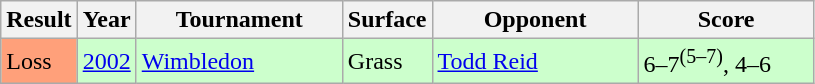<table class="sortable wikitable">
<tr>
<th style="width:40px;">Result</th>
<th style="width:30px;">Year</th>
<th style="width:130px;">Tournament</th>
<th style="width:50px;">Surface</th>
<th style="width:130px;">Opponent</th>
<th style="width:110px;" class="unsortable">Score</th>
</tr>
<tr style="background:#ccffcc;">
<td style="background:#ffa07a;">Loss</td>
<td><a href='#'>2002</a></td>
<td><a href='#'>Wimbledon</a></td>
<td>Grass</td>
<td> <a href='#'>Todd Reid</a></td>
<td>6–7<sup>(5–7)</sup>, 4–6</td>
</tr>
</table>
